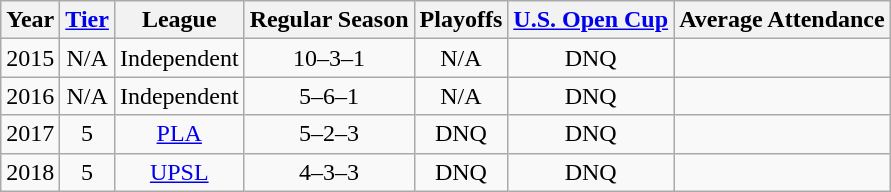<table class="wikitable" style="text-align: center">
<tr>
<th>Year</th>
<th><a href='#'>Tier</a></th>
<th>League</th>
<th>Regular Season</th>
<th>Playoffs</th>
<th><a href='#'>U.S. Open Cup</a></th>
<th>Average Attendance</th>
</tr>
<tr>
<td>2015</td>
<td>N/A</td>
<td>Independent</td>
<td>10–3–1</td>
<td>N/A</td>
<td>DNQ</td>
<td></td>
</tr>
<tr>
<td>2016</td>
<td>N/A</td>
<td>Independent</td>
<td>5–6–1</td>
<td>N/A</td>
<td>DNQ</td>
<td></td>
</tr>
<tr>
<td>2017</td>
<td>5</td>
<td><a href='#'>PLA</a></td>
<td>5–2–3</td>
<td>DNQ</td>
<td>DNQ</td>
<td></td>
</tr>
<tr>
<td>2018</td>
<td>5</td>
<td><a href='#'>UPSL</a></td>
<td style="text-align: center;">4–3–3</td>
<td>DNQ</td>
<td>DNQ</td>
</tr>
</table>
